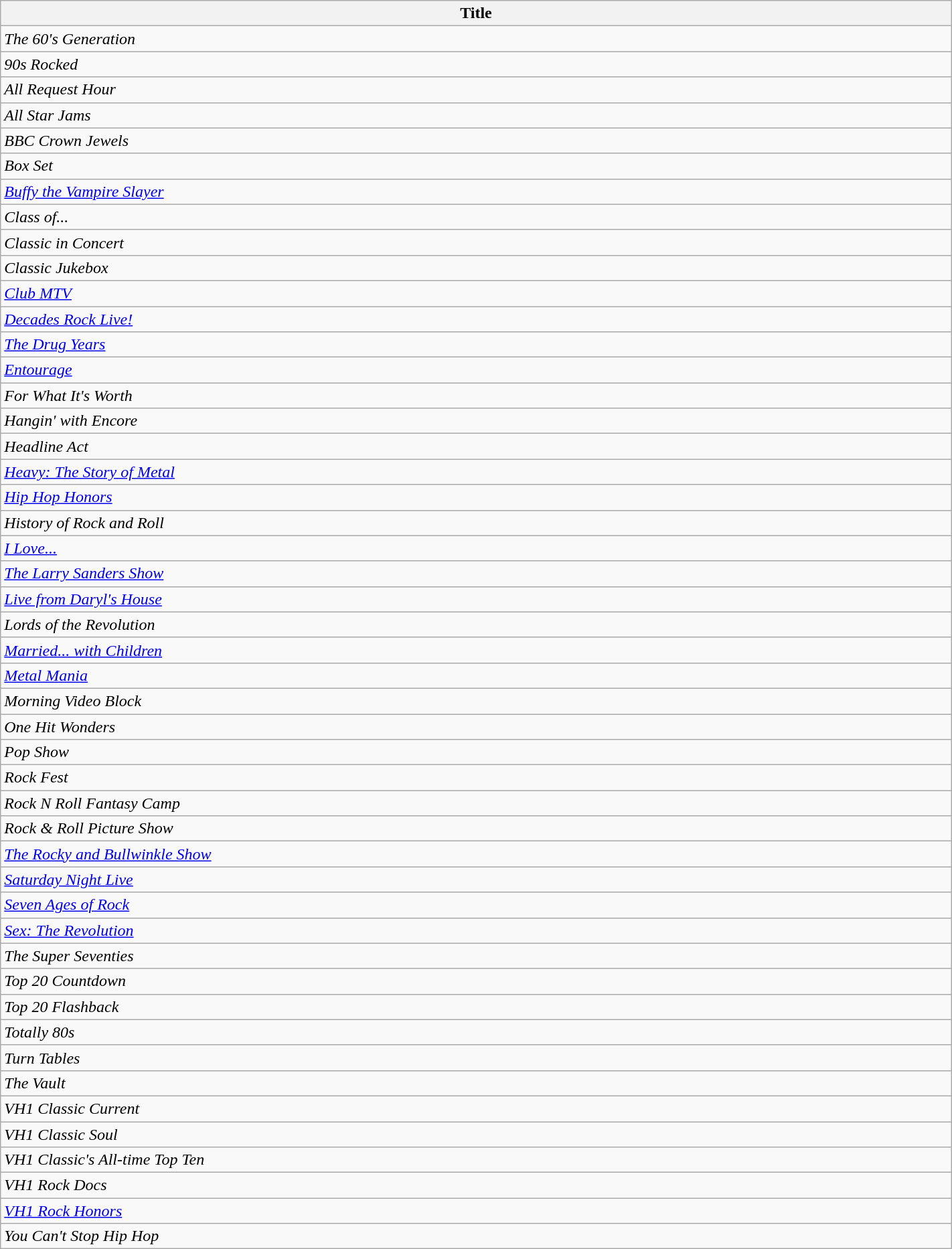<table class="wikitable plainrowheaders sortable" style="width:75%;text-align:center;">
<tr>
<th scope="col" style="width:75%;">Title</th>
</tr>
<tr>
<td scope="row" style="text-align:left;"><em>The 60's Generation</em></td>
</tr>
<tr>
<td scope="row" style="text-align:left;"><em>90s Rocked</em></td>
</tr>
<tr>
<td scope="row" style="text-align:left;"><em>All Request Hour</em></td>
</tr>
<tr>
<td scope="row" style="text-align:left;"><em>All Star Jams</em></td>
</tr>
<tr>
<td scope="row" style="text-align:left;"><em>BBC Crown Jewels</em></td>
</tr>
<tr>
<td scope="row" style="text-align:left;"><em>Box Set</em></td>
</tr>
<tr>
<td scope="row" style="text-align:left;"><em><a href='#'>Buffy the Vampire Slayer</a></em></td>
</tr>
<tr>
<td scope="row" style="text-align:left;"><em>Class of...</em></td>
</tr>
<tr>
<td scope="row" style="text-align:left;"><em>Classic in Concert</em></td>
</tr>
<tr>
<td scope="row" style="text-align:left;"><em>Classic Jukebox</em></td>
</tr>
<tr>
<td scope="row" style="text-align:left;"><em><a href='#'>Club MTV</a></em></td>
</tr>
<tr>
<td scope="row" style="text-align:left;"><em><a href='#'>Decades Rock Live!</a></em></td>
</tr>
<tr>
<td scope="row" style="text-align:left;"><em><a href='#'>The Drug Years</a></em></td>
</tr>
<tr>
<td scope="row" style="text-align:left;"><em><a href='#'>Entourage</a></em></td>
</tr>
<tr>
<td scope="row" style="text-align:left;"><em>For What It's Worth</em></td>
</tr>
<tr>
<td scope="row" style="text-align:left;"><em>Hangin' with Encore</em></td>
</tr>
<tr>
<td scope="row" style="text-align:left;"><em>Headline Act</em></td>
</tr>
<tr>
<td scope="row" style="text-align:left;"><em><a href='#'>Heavy: The Story of Metal</a></em></td>
</tr>
<tr>
<td scope="row" style="text-align:left;"><em><a href='#'>Hip Hop Honors</a></em></td>
</tr>
<tr>
<td scope="row" style="text-align:left;"><em>History of Rock and Roll</em></td>
</tr>
<tr>
<td scope="row" style="text-align:left;"><em><a href='#'>I Love...</a></em></td>
</tr>
<tr>
<td scope="row" style="text-align:left;"><em><a href='#'>The Larry Sanders Show</a></em></td>
</tr>
<tr>
<td scope="row" style="text-align:left;"><em><a href='#'>Live from Daryl's House</a></em></td>
</tr>
<tr>
<td scope="row" style="text-align:left;"><em>Lords of the Revolution</em></td>
</tr>
<tr>
<td scope="row" style="text-align:left;"><em><a href='#'>Married... with Children</a></em></td>
</tr>
<tr>
<td scope="row" style="text-align:left;"><em><a href='#'>Metal Mania</a></em></td>
</tr>
<tr>
<td scope="row" style="text-align:left;"><em>Morning Video Block</em></td>
</tr>
<tr>
<td scope="row" style="text-align:left;"><em>One Hit Wonders</em></td>
</tr>
<tr>
<td scope="row" style="text-align:left;"><em>Pop Show</em></td>
</tr>
<tr>
<td scope="row" style="text-align:left;"><em>Rock Fest</em></td>
</tr>
<tr>
<td scope="row" style="text-align:left;"><em>Rock N Roll Fantasy Camp</em></td>
</tr>
<tr>
<td scope="row" style="text-align:left;"><em>Rock & Roll Picture Show</em></td>
</tr>
<tr>
<td scope="row" style="text-align:left;"><em><a href='#'>The Rocky and Bullwinkle Show</a></em></td>
</tr>
<tr>
<td scope="row" style="text-align:left;"><em><a href='#'>Saturday Night Live</a></em></td>
</tr>
<tr>
<td scope="row" style="text-align:left;"><em><a href='#'>Seven Ages of Rock</a></em></td>
</tr>
<tr>
<td scope="row" style="text-align:left;"><em><a href='#'>Sex: The Revolution</a></em></td>
</tr>
<tr>
<td scope="row" style="text-align:left;"><em>The Super Seventies</em></td>
</tr>
<tr>
<td scope="row" style="text-align:left;"><em>Top 20 Countdown</em></td>
</tr>
<tr>
<td scope="row" style="text-align:left;"><em>Top 20 Flashback</em></td>
</tr>
<tr>
<td scope="row" style="text-align:left;"><em>Totally 80s</em></td>
</tr>
<tr>
<td scope="row" style="text-align:left;"><em>Turn Tables</em></td>
</tr>
<tr>
<td scope="row" style="text-align:left;"><em>The Vault</em></td>
</tr>
<tr>
<td scope="row" style="text-align:left;"><em>VH1 Classic Current</em></td>
</tr>
<tr>
<td scope="row" style="text-align:left;"><em>VH1 Classic Soul</em></td>
</tr>
<tr>
<td scope="row" style="text-align:left;"><em>VH1 Classic's All-time Top Ten</em></td>
</tr>
<tr>
<td scope="row" style="text-align:left;"><em>VH1 Rock Docs</em></td>
</tr>
<tr>
<td scope="row" style="text-align:left;"><em><a href='#'>VH1 Rock Honors</a></em></td>
</tr>
<tr>
<td scope="row" style="text-align:left;"><em>You Can't Stop Hip Hop</em></td>
</tr>
</table>
